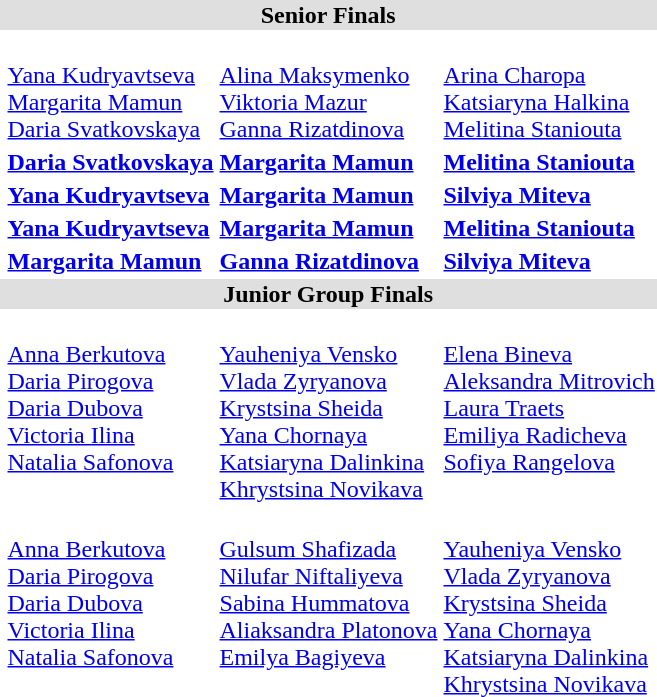<table>
<tr bgcolor="DFDFDF">
<td colspan="4" align="center"><strong>Senior Finals</strong></td>
</tr>
<tr>
<th scope=row style="text-align:left"><br></th>
<td valign="top"><strong></strong><br><a href='#'>Yana Kudryavtseva</a><br><a href='#'>Margarita Mamun</a><br><a href='#'>Daria Svatkovskaya</a></td>
<td valign="top"><strong></strong><br><a href='#'>Alina Maksymenko</a><br><a href='#'>Viktoria Mazur</a><br><a href='#'>Ganna Rizatdinova</a></td>
<td valign="top"><strong></strong><br><a href='#'>Arina Charopa</a><br><a href='#'>Katsiaryna Halkina</a><br><a href='#'>Melitina Staniouta</a></td>
</tr>
<tr>
<th scope=row style="text-align:left"><br></th>
<td><strong><a href='#'>Daria Svatkovskaya</a></strong><br></td>
<td><strong><a href='#'>Margarita Mamun</a></strong><br></td>
<td><strong><a href='#'>Melitina Staniouta</a></strong><br></td>
</tr>
<tr>
<th scope=row style="text-align:left"><br></th>
<td><strong><a href='#'>Yana Kudryavtseva</a></strong><br></td>
<td><strong><a href='#'>Margarita Mamun</a></strong><br></td>
<td><strong><a href='#'>Silviya Miteva</a></strong><br></td>
</tr>
<tr>
<th scope=row style="text-align:left"><br></th>
<td><strong><a href='#'>Yana Kudryavtseva</a></strong><br></td>
<td><strong><a href='#'>Margarita Mamun</a></strong><br></td>
<td><strong><a href='#'>Melitina Staniouta</a></strong><br></td>
</tr>
<tr>
<th scope=row style="text-align:left"><br></th>
<td><strong><a href='#'>Margarita Mamun</a></strong><br></td>
<td><strong><a href='#'>Ganna Rizatdinova</a></strong><br></td>
<td><strong><a href='#'>Silviya Miteva</a></strong><br></td>
</tr>
<tr bgcolor="DFDFDF">
<td colspan="4" align="center"><strong>Junior Group Finals</strong></td>
</tr>
<tr>
<th scope=row style="text-align:left"><br></th>
<td valign="top"><strong></strong><br><a href='#'>Anna Berkutova</a><br><a href='#'>Daria Pirogova</a><br><a href='#'>Daria Dubova</a><br><a href='#'>Victoria Ilina</a><br><a href='#'>Natalia Safonova</a></td>
<td valign="top"><strong></strong><br><a href='#'>Yauheniya Vensko</a><br><a href='#'>Vlada Zyryanova</a><br><a href='#'>Krystsina Sheida</a><br><a href='#'>Yana Chornaya</a><br><a href='#'>Katsiaryna Dalinkina</a><br><a href='#'>Khrystsina Novikava</a></td>
<td valign="top"><strong></strong><br><a href='#'>Elena Bineva</a><br><a href='#'>Aleksandra Mitrovich</a><br><a href='#'>Laura Traets</a><br><a href='#'>Emiliya Radicheva</a><br><a href='#'>Sofiya Rangelova</a></td>
</tr>
<tr>
<th scope=row style="text-align:left"><br></th>
<td valign="top"><strong></strong><br><a href='#'>Anna Berkutova</a><br><a href='#'>Daria Pirogova</a><br><a href='#'>Daria Dubova</a><br><a href='#'>Victoria Ilina</a><br><a href='#'>Natalia Safonova</a></td>
<td valign="top"><strong></strong><br><a href='#'>Gulsum Shafizada</a><br><a href='#'>Nilufar Niftaliyeva</a><br><a href='#'>Sabina Hummatova</a><br><a href='#'>Aliaksandra Platonova</a><br><a href='#'>Emilya Bagiyeva</a></td>
<td valign="top"><strong></strong><br><a href='#'>Yauheniya Vensko</a><br><a href='#'>Vlada Zyryanova</a><br><a href='#'>Krystsina Sheida</a><br><a href='#'>Yana Chornaya</a><br><a href='#'>Katsiaryna Dalinkina</a><br><a href='#'>Khrystsina Novikava</a></td>
</tr>
<tr>
</tr>
</table>
